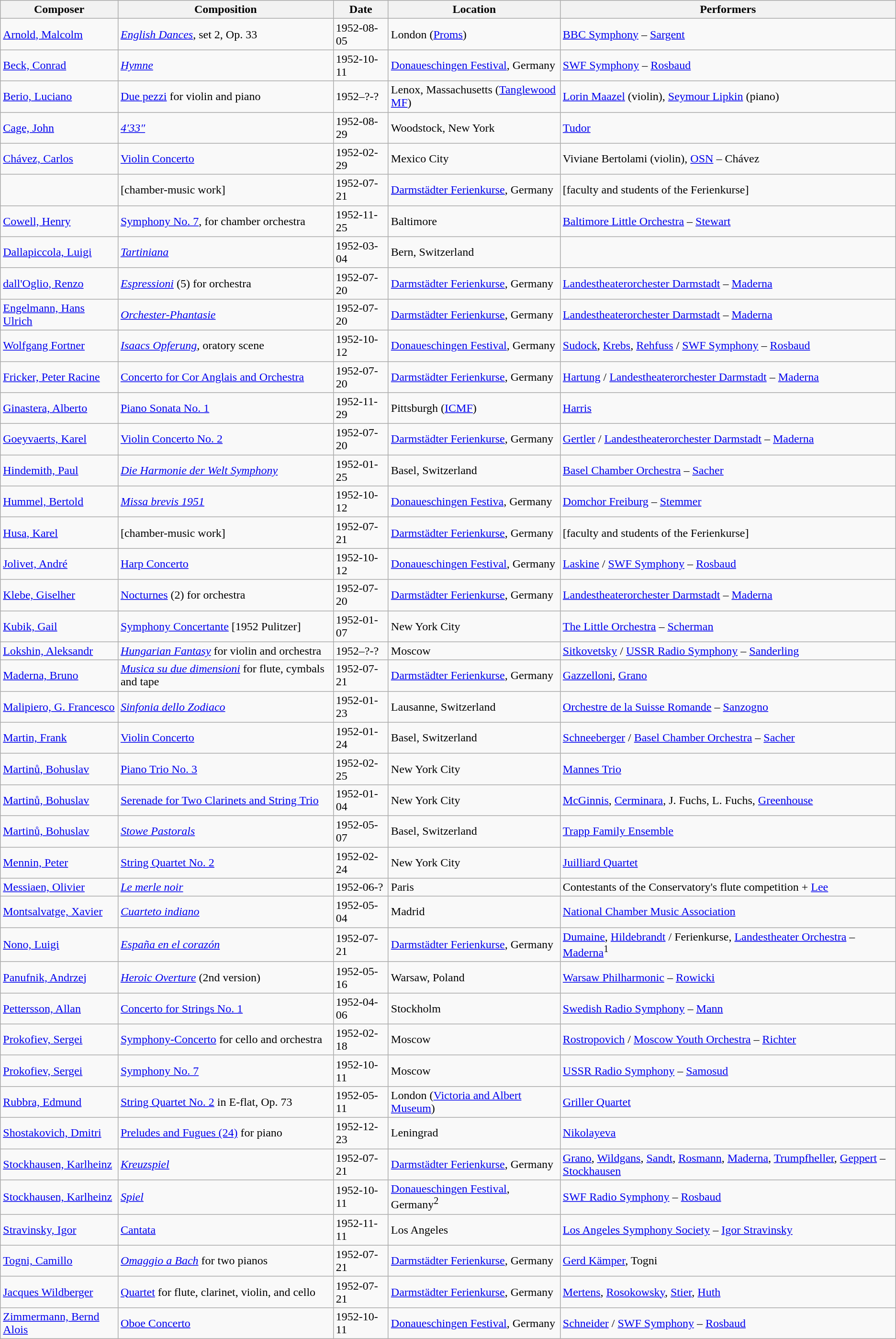<table class="wikitable sortable">
<tr>
<th>Composer</th>
<th>Composition</th>
<th>Date</th>
<th>Location</th>
<th>Performers</th>
</tr>
<tr>
<td><a href='#'>Arnold, Malcolm</a></td>
<td><em><a href='#'>English Dances</a></em>, set 2, Op. 33</td>
<td>1952-08-05</td>
<td>London (<a href='#'>Proms</a>)</td>
<td><a href='#'>BBC Symphony</a> – <a href='#'>Sargent</a></td>
</tr>
<tr>
<td><a href='#'>Beck, Conrad</a></td>
<td><em><a href='#'>Hymne</a></em></td>
<td>1952-10-11</td>
<td><a href='#'>Donaueschingen Festival</a>, Germany</td>
<td><a href='#'>SWF Symphony</a> – <a href='#'>Rosbaud</a></td>
</tr>
<tr>
<td><a href='#'>Berio, Luciano</a></td>
<td><a href='#'>Due pezzi</a> for violin and piano</td>
<td>1952–?-?</td>
<td>Lenox, Massachusetts (<a href='#'>Tanglewood MF</a>)</td>
<td><a href='#'>Lorin Maazel</a> (violin), <a href='#'>Seymour Lipkin</a> (piano)</td>
</tr>
<tr>
<td><a href='#'>Cage, John</a></td>
<td><em><a href='#'>4′33″</a></em></td>
<td>1952-08-29</td>
<td>Woodstock, New York</td>
<td><a href='#'>Tudor</a></td>
</tr>
<tr>
<td><a href='#'>Chávez, Carlos</a></td>
<td><a href='#'>Violin Concerto</a></td>
<td>1952-02-29</td>
<td>Mexico City</td>
<td>Viviane Bertolami (violin), <a href='#'>OSN</a> – Chávez</td>
</tr>
<tr>
<td></td>
<td>[chamber-music work]</td>
<td>1952-07-21</td>
<td><a href='#'>Darmstädter Ferienkurse</a>, Germany</td>
<td>[faculty and students of the Ferienkurse]</td>
</tr>
<tr>
<td><a href='#'>Cowell, Henry</a></td>
<td><a href='#'>Symphony No. 7</a>, for chamber orchestra</td>
<td>1952-11-25</td>
<td>Baltimore</td>
<td><a href='#'>Baltimore Little Orchestra</a> – <a href='#'>Stewart</a></td>
</tr>
<tr>
<td><a href='#'>Dallapiccola, Luigi</a></td>
<td><em><a href='#'>Tartiniana</a></em></td>
<td>1952-03-04</td>
<td>Bern, Switzerland</td>
<td></td>
</tr>
<tr>
<td><a href='#'>dall'Oglio, Renzo</a></td>
<td><em><a href='#'>Espressioni</a></em> (5) for orchestra</td>
<td>1952-07-20</td>
<td><a href='#'>Darmstädter Ferienkurse</a>, Germany</td>
<td><a href='#'>Landestheaterorchester Darmstadt</a> – <a href='#'>Maderna</a></td>
</tr>
<tr>
<td><a href='#'>Engelmann, Hans Ulrich</a></td>
<td><em><a href='#'>Orchester-Phantasie</a></em></td>
<td>1952-07-20</td>
<td><a href='#'>Darmstädter Ferienkurse</a>, Germany</td>
<td><a href='#'>Landestheaterorchester Darmstadt</a> – <a href='#'>Maderna</a></td>
</tr>
<tr>
<td><a href='#'>Wolfgang Fortner</a></td>
<td><em><a href='#'>Isaacs Opferung</a></em>, oratory scene</td>
<td>1952-10-12</td>
<td><a href='#'>Donaueschingen Festival</a>, Germany</td>
<td><a href='#'>Sudock</a>, <a href='#'>Krebs</a>, <a href='#'>Rehfuss</a> / <a href='#'>SWF Symphony</a> – <a href='#'>Rosbaud</a></td>
</tr>
<tr>
<td><a href='#'>Fricker, Peter Racine</a></td>
<td><a href='#'>Concerto for Cor Anglais and Orchestra</a></td>
<td>1952-07-20</td>
<td><a href='#'>Darmstädter Ferienkurse</a>, Germany</td>
<td><a href='#'>Hartung</a> / <a href='#'>Landestheaterorchester Darmstadt</a> – <a href='#'>Maderna</a></td>
</tr>
<tr>
<td><a href='#'>Ginastera, Alberto</a></td>
<td><a href='#'>Piano Sonata No. 1</a></td>
<td>1952-11-29</td>
<td>Pittsburgh (<a href='#'>ICMF</a>)</td>
<td><a href='#'>Harris</a></td>
</tr>
<tr>
<td><a href='#'>Goeyvaerts, Karel</a></td>
<td><a href='#'>Violin Concerto No. 2</a></td>
<td>1952-07-20</td>
<td><a href='#'>Darmstädter Ferienkurse</a>, Germany</td>
<td><a href='#'>Gertler</a> / <a href='#'>Landestheaterorchester Darmstadt</a> – <a href='#'>Maderna</a></td>
</tr>
<tr>
<td><a href='#'>Hindemith, Paul</a></td>
<td><em><a href='#'>Die Harmonie der Welt Symphony</a></em></td>
<td>1952-01-25</td>
<td>Basel, Switzerland</td>
<td><a href='#'>Basel Chamber Orchestra</a> – <a href='#'>Sacher</a></td>
</tr>
<tr>
<td><a href='#'>Hummel, Bertold</a></td>
<td><em><a href='#'>Missa brevis 1951</a></em></td>
<td>1952-10-12</td>
<td><a href='#'>Donaueschingen Festiva</a>, Germany</td>
<td><a href='#'>Domchor Freiburg</a> – <a href='#'>Stemmer</a></td>
</tr>
<tr>
<td><a href='#'>Husa, Karel</a></td>
<td>[chamber-music work]</td>
<td>1952-07-21</td>
<td><a href='#'>Darmstädter Ferienkurse</a>, Germany</td>
<td>[faculty and students of the Ferienkurse]</td>
</tr>
<tr>
<td><a href='#'>Jolivet, André</a></td>
<td><a href='#'>Harp Concerto</a></td>
<td>1952-10-12</td>
<td><a href='#'>Donaueschingen Festival</a>, Germany</td>
<td><a href='#'>Laskine</a> / <a href='#'>SWF Symphony</a> – <a href='#'>Rosbaud</a></td>
</tr>
<tr>
<td><a href='#'>Klebe, Giselher</a></td>
<td><a href='#'>Nocturnes</a> (2) for orchestra</td>
<td>1952-07-20</td>
<td><a href='#'>Darmstädter Ferienkurse</a>, Germany</td>
<td><a href='#'>Landestheaterorchester Darmstadt</a> – <a href='#'>Maderna</a></td>
</tr>
<tr>
<td><a href='#'>Kubik, Gail</a></td>
<td><a href='#'>Symphony Concertante</a> [1952 Pulitzer]</td>
<td>1952-01-07</td>
<td>New York City</td>
<td><a href='#'>The Little Orchestra</a> – <a href='#'>Scherman</a></td>
</tr>
<tr>
<td><a href='#'>Lokshin, Aleksandr</a></td>
<td><em><a href='#'>Hungarian Fantasy</a></em> for violin and orchestra</td>
<td>1952–?-?</td>
<td>Moscow</td>
<td><a href='#'>Sitkovetsky</a> / <a href='#'>USSR Radio Symphony</a> – <a href='#'>Sanderling</a></td>
</tr>
<tr>
<td><a href='#'>Maderna, Bruno</a></td>
<td><em><a href='#'>Musica su due dimensioni</a></em> <span>for flute, cymbals and tape</span></td>
<td>1952-07-21</td>
<td><a href='#'>Darmstädter Ferienkurse</a>, Germany</td>
<td><a href='#'>Gazzelloni</a>, <a href='#'>Grano</a></td>
</tr>
<tr>
<td><a href='#'>Malipiero, G. Francesco</a></td>
<td><em><a href='#'>Sinfonia dello Zodiaco</a></em></td>
<td>1952-01-23</td>
<td>Lausanne, Switzerland</td>
<td><a href='#'>Orchestre de la Suisse Romande</a> – <a href='#'>Sanzogno</a></td>
</tr>
<tr>
<td><a href='#'>Martin, Frank</a></td>
<td><a href='#'>Violin Concerto</a></td>
<td>1952-01-24</td>
<td>Basel, Switzerland</td>
<td><a href='#'>Schneeberger</a> / <a href='#'>Basel Chamber Orchestra</a> – <a href='#'>Sacher</a></td>
</tr>
<tr>
<td><a href='#'>Martinů, Bohuslav</a></td>
<td><a href='#'>Piano Trio No. 3</a></td>
<td>1952-02-25</td>
<td>New York City</td>
<td><a href='#'>Mannes Trio</a></td>
</tr>
<tr>
<td><a href='#'>Martinů, Bohuslav</a></td>
<td><a href='#'>Serenade for Two Clarinets and String Trio</a></td>
<td>1952-01-04</td>
<td>New York City</td>
<td><a href='#'>McGinnis</a>, <a href='#'>Cerminara</a>, J. Fuchs, L. Fuchs, <a href='#'>Greenhouse</a></td>
</tr>
<tr>
<td><a href='#'>Martinů, Bohuslav</a></td>
<td><em><a href='#'>Stowe Pastorals</a></em></td>
<td>1952-05-07</td>
<td>Basel, Switzerland</td>
<td><a href='#'>Trapp Family Ensemble</a></td>
</tr>
<tr>
<td><a href='#'>Mennin, Peter</a></td>
<td><a href='#'>String Quartet No. 2</a></td>
<td>1952-02-24</td>
<td>New York City</td>
<td><a href='#'>Juilliard Quartet</a></td>
</tr>
<tr>
<td><a href='#'>Messiaen, Olivier</a></td>
<td><em><a href='#'>Le merle noir</a></em></td>
<td>1952-06-?</td>
<td>Paris</td>
<td>Contestants of the Conservatory's flute competition + <a href='#'>Lee</a></td>
</tr>
<tr>
<td><a href='#'>Montsalvatge, Xavier</a></td>
<td><em><a href='#'>Cuarteto indiano</a></em></td>
<td>1952-05-04</td>
<td>Madrid</td>
<td><a href='#'>National Chamber Music Association</a></td>
</tr>
<tr>
<td><a href='#'>Nono, Luigi</a></td>
<td><em><a href='#'>España en el corazón</a></em></td>
<td>1952-07-21</td>
<td><a href='#'>Darmstädter Ferienkurse</a>, Germany</td>
<td><a href='#'>Dumaine</a>, <a href='#'>Hildebrandt</a> / Ferienkurse, <a href='#'>Landestheater Orchestra</a> – <a href='#'>Maderna</a><sup>1</sup></td>
</tr>
<tr>
<td><a href='#'>Panufnik, Andrzej</a></td>
<td><em><a href='#'>Heroic Overture</a></em> (2nd version)</td>
<td>1952-05-16</td>
<td>Warsaw, Poland</td>
<td><a href='#'>Warsaw Philharmonic</a> – <a href='#'>Rowicki</a></td>
</tr>
<tr>
<td><a href='#'>Pettersson, Allan</a></td>
<td><a href='#'>Concerto for Strings No. 1</a></td>
<td>1952-04-06</td>
<td>Stockholm</td>
<td><a href='#'>Swedish Radio Symphony</a> – <a href='#'>Mann</a></td>
</tr>
<tr>
<td><a href='#'>Prokofiev, Sergei</a></td>
<td><a href='#'>Symphony-Concerto</a> for cello and orchestra</td>
<td>1952-02-18</td>
<td>Moscow</td>
<td><a href='#'>Rostropovich</a> / <a href='#'>Moscow Youth Orchestra</a> – <a href='#'>Richter</a></td>
</tr>
<tr>
<td><a href='#'>Prokofiev, Sergei</a></td>
<td><a href='#'>Symphony No. 7</a></td>
<td>1952-10-11</td>
<td>Moscow</td>
<td><a href='#'>USSR Radio Symphony</a> – <a href='#'>Samosud</a></td>
</tr>
<tr>
<td><a href='#'>Rubbra, Edmund</a></td>
<td><a href='#'>String Quartet No. 2</a> in E-flat, Op. 73</td>
<td>1952-05-11</td>
<td>London (<a href='#'>Victoria and Albert Museum</a>)</td>
<td><a href='#'>Griller Quartet</a></td>
</tr>
<tr>
<td><a href='#'>Shostakovich, Dmitri</a></td>
<td><a href='#'>Preludes and Fugues (24)</a> for piano</td>
<td>1952-12-23</td>
<td>Leningrad</td>
<td><a href='#'>Nikolayeva</a></td>
</tr>
<tr>
<td><a href='#'>Stockhausen, Karlheinz</a></td>
<td><em><a href='#'>Kreuzspiel</a></em></td>
<td>1952-07-21</td>
<td><a href='#'>Darmstädter Ferienkurse</a>, Germany</td>
<td><span><a href='#'>Grano</a>, <a href='#'>Wildgans</a>, <a href='#'>Sandt</a>, <a href='#'>Rosmann</a>, <a href='#'>Maderna</a>, <a href='#'>Trumpfheller</a>, <a href='#'>Geppert</a> – <a href='#'>Stockhausen</a></span></td>
</tr>
<tr>
<td><a href='#'>Stockhausen, Karlheinz</a></td>
<td><em><a href='#'>Spiel</a></em></td>
<td>1952-10-11</td>
<td><a href='#'>Donaueschingen Festival</a>, Germany<sup>2</sup></td>
<td><a href='#'>SWF Radio Symphony</a> – <a href='#'>Rosbaud</a></td>
</tr>
<tr>
<td><a href='#'>Stravinsky, Igor</a></td>
<td><a href='#'>Cantata</a></td>
<td>1952-11-11</td>
<td>Los Angeles</td>
<td><a href='#'>Los Angeles Symphony Society</a> – <a href='#'>Igor Stravinsky</a></td>
</tr>
<tr>
<td><a href='#'>Togni, Camillo</a></td>
<td><em><a href='#'>Omaggio a Bach</a></em> for two pianos</td>
<td>1952-07-21</td>
<td><a href='#'>Darmstädter Ferienkurse</a>, Germany</td>
<td><a href='#'>Gerd Kämper</a>, Togni</td>
</tr>
<tr>
<td><a href='#'>Jacques Wildberger</a></td>
<td><a href='#'>Quartet</a> for flute, clarinet, violin, and cello</td>
<td>1952-07-21</td>
<td><a href='#'>Darmstädter Ferienkurse</a>, Germany</td>
<td><a href='#'>Mertens</a>, <a href='#'>Rosokowsky</a>, <a href='#'>Stier</a>, <a href='#'>Huth</a></td>
</tr>
<tr>
<td><a href='#'>Zimmermann, Bernd Alois</a></td>
<td><a href='#'>Oboe Concerto</a></td>
<td>1952-10-11</td>
<td><a href='#'>Donaueschingen Festival</a>, Germany</td>
<td><a href='#'>Schneider</a> / <a href='#'>SWF Symphony</a> – <a href='#'>Rosbaud</a></td>
</tr>
</table>
